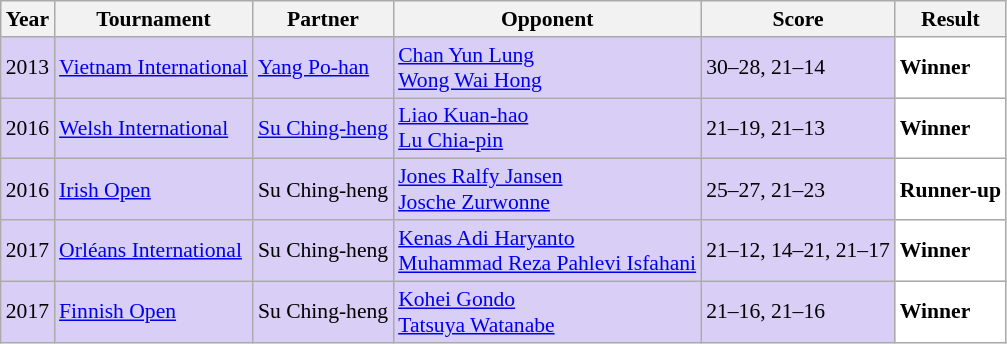<table class="sortable wikitable" style="font-size: 90%;">
<tr>
<th>Year</th>
<th>Tournament</th>
<th>Partner</th>
<th>Opponent</th>
<th>Score</th>
<th>Result</th>
</tr>
<tr style="background:#D8CEF6">
<td align="center">2013</td>
<td align="left"><a href='#'>Vietnam International</a></td>
<td align="left"> <a href='#'>Yang Po-han</a></td>
<td align="left"> <a href='#'>Chan Yun Lung</a> <br>  <a href='#'>Wong Wai Hong</a></td>
<td align="left">30–28, 21–14</td>
<td style="text-align:left; background:white"> <strong>Winner</strong></td>
</tr>
<tr style="background:#D8CEF6">
<td align="center">2016</td>
<td align="left"><a href='#'>Welsh International</a></td>
<td align="left"> <a href='#'>Su Ching-heng</a></td>
<td align="left"> <a href='#'>Liao Kuan-hao</a> <br>  <a href='#'>Lu Chia-pin</a></td>
<td align="left">21–19, 21–13</td>
<td style="text-align:left; background:white"> <strong>Winner</strong></td>
</tr>
<tr style="background:#D8CEF6">
<td align="center">2016</td>
<td align="left"><a href='#'>Irish Open</a></td>
<td align="left"> Su Ching-heng</td>
<td align="left"> <a href='#'>Jones Ralfy Jansen</a> <br>  <a href='#'>Josche Zurwonne</a></td>
<td align="left">25–27, 21–23</td>
<td style="text-align:left; background:white"> <strong>Runner-up</strong></td>
</tr>
<tr style="background:#D8CEF6">
<td align="center">2017</td>
<td align="left"><a href='#'>Orléans International</a></td>
<td align="left"> Su Ching-heng</td>
<td align="left"> <a href='#'>Kenas Adi Haryanto</a> <br>  <a href='#'>Muhammad Reza Pahlevi Isfahani</a></td>
<td align="left">21–12, 14–21, 21–17</td>
<td style="text-align:left; background:white"> <strong>Winner</strong></td>
</tr>
<tr style="background:#D8CEF6">
<td align="center">2017</td>
<td align="left"><a href='#'>Finnish Open</a></td>
<td align="left"> Su Ching-heng</td>
<td align="left"> <a href='#'>Kohei Gondo</a> <br>  <a href='#'>Tatsuya Watanabe</a></td>
<td align="left">21–16, 21–16</td>
<td style="text-align:left; background:white"> <strong>Winner</strong></td>
</tr>
</table>
